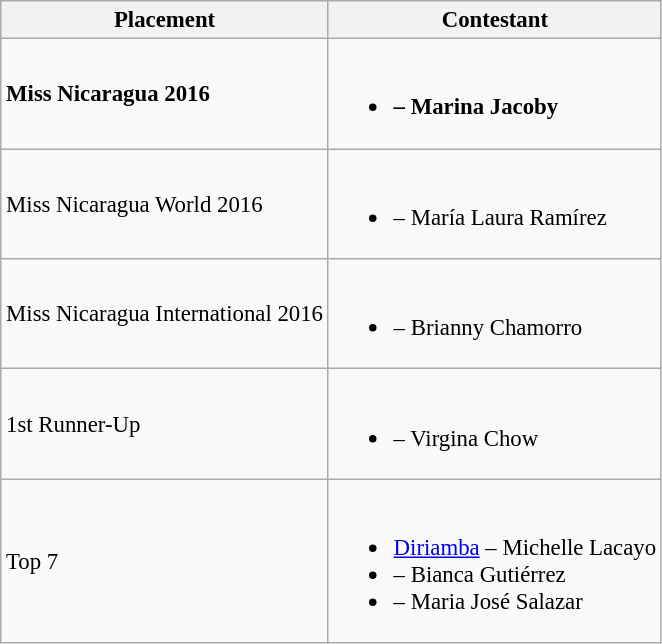<table class="wikitable sortable" style="font-size: 95%;">
<tr>
<th>Placement</th>
<th>Contestant</th>
</tr>
<tr>
<td><strong>Miss Nicaragua 2016</strong></td>
<td><br><ul><li><strong> –  Marina Jacoby</strong></li></ul></td>
</tr>
<tr>
<td>Miss Nicaragua World 2016</td>
<td><br><ul><li> – María Laura Ramírez</li></ul></td>
</tr>
<tr>
<td>Miss Nicaragua International 2016</td>
<td><br><ul><li> – Brianny Chamorro</li></ul></td>
</tr>
<tr>
<td>1st Runner-Up</td>
<td><br><ul><li> – Virgina Chow</li></ul></td>
</tr>
<tr>
<td>Top 7</td>
<td><br><ul><li> <a href='#'>Diriamba</a> – Michelle Lacayo</li><li> – Bianca Gutiérrez</li><li> – Maria José Salazar</li></ul></td>
</tr>
</table>
